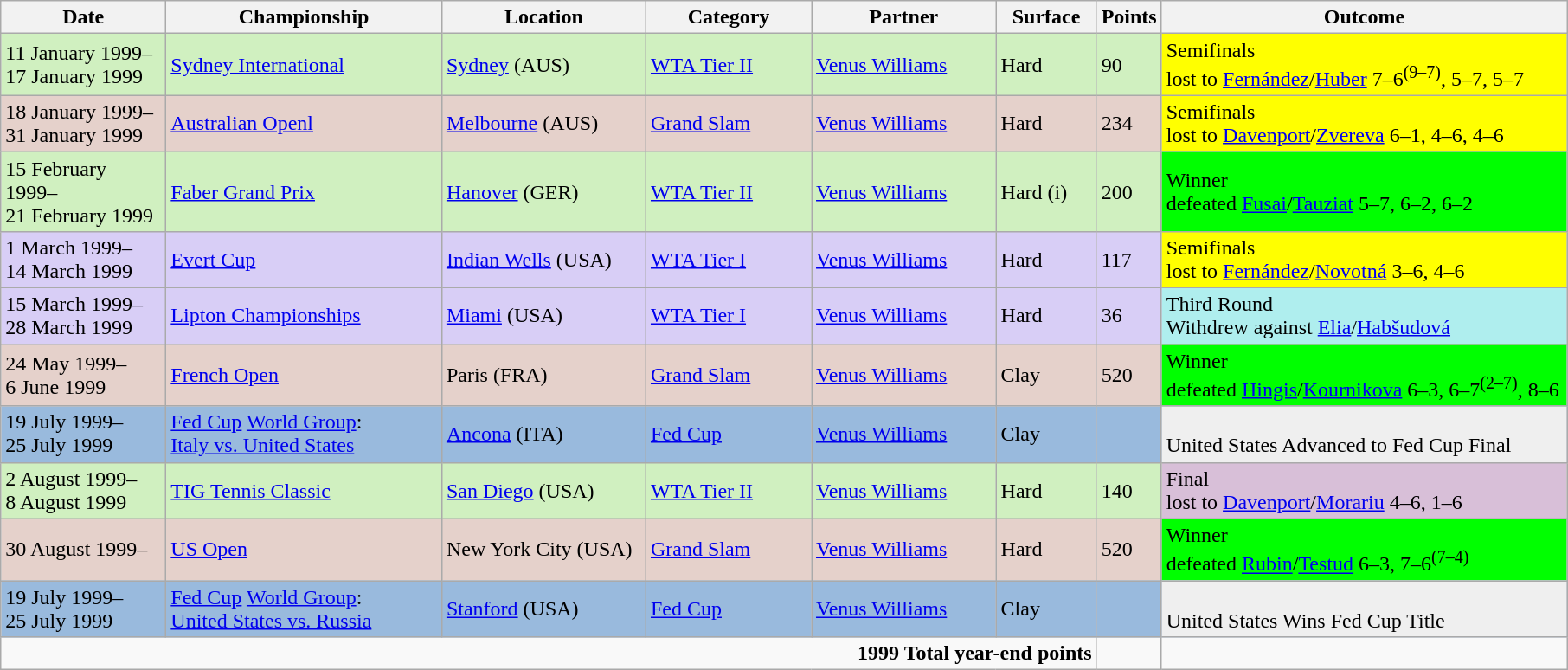<table class="wikitable">
<tr>
<th width=120>Date</th>
<th width=205>Championship</th>
<th width=150>Location</th>
<th width=120>Category</th>
<th width=135>Partner</th>
<th width=70>Surface</th>
<th width=40>Points</th>
<th width=305>Outcome</th>
</tr>
<tr style="background:#d0f0c0;">
<td>11 January 1999–<br>17 January 1999</td>
<td><a href='#'>Sydney International</a></td>
<td><a href='#'>Sydney</a> (AUS)</td>
<td><a href='#'>WTA Tier II</a></td>
<td> <a href='#'>Venus Williams</a></td>
<td>Hard</td>
<td>90</td>
<td style="background:yellow;">Semifinals <br>lost to <a href='#'>Fernández</a>/<a href='#'>Huber</a> 7–6<sup>(9–7)</sup>, 5–7, 5–7</td>
</tr>
<tr style="background:#e5d1cb;">
<td>18 January 1999–<br>31 January 1999</td>
<td><a href='#'>Australian Openl</a></td>
<td><a href='#'>Melbourne</a> (AUS)</td>
<td><a href='#'>Grand Slam</a></td>
<td> <a href='#'>Venus Williams</a></td>
<td>Hard</td>
<td>234</td>
<td style="background:yellow;">Semifinals <br>lost to <a href='#'>Davenport</a>/<a href='#'>Zvereva</a> 6–1, 4–6, 4–6</td>
</tr>
<tr style="background:#d0f0c0;">
<td>15 February 1999–<br>21 February 1999</td>
<td><a href='#'>Faber Grand Prix</a></td>
<td><a href='#'>Hanover</a> (GER)</td>
<td><a href='#'>WTA Tier II</a></td>
<td> <a href='#'>Venus Williams</a></td>
<td>Hard (i)</td>
<td>200</td>
<td style="background:lime;">Winner <br>defeated <a href='#'>Fusai</a>/<a href='#'>Tauziat</a> 5–7, 6–2, 6–2</td>
</tr>
<tr style="background:#d8cef6">
<td>1 March 1999–<br>14 March 1999</td>
<td><a href='#'>Evert Cup</a></td>
<td><a href='#'>Indian Wells</a> (USA)</td>
<td><a href='#'>WTA Tier I</a></td>
<td> <a href='#'>Venus Williams</a></td>
<td>Hard</td>
<td>117</td>
<td style="background:yellow;">Semifinals<br>lost to <a href='#'>Fernández</a>/<a href='#'>Novotná</a> 3–6, 4–6</td>
</tr>
<tr style="background:#d8cef6">
<td>15 March 1999–<br>28 March 1999</td>
<td><a href='#'>Lipton Championships</a></td>
<td><a href='#'>Miami</a> (USA)</td>
<td><a href='#'>WTA Tier I</a></td>
<td> <a href='#'>Venus Williams</a></td>
<td>Hard</td>
<td>36</td>
<td style="background:#afeeee;">Third Round<br>Withdrew against <a href='#'>Elia</a>/<a href='#'>Habšudová</a></td>
</tr>
<tr style="background:#e5d1cb;">
<td>24 May 1999–<br>6 June 1999</td>
<td><a href='#'>French Open</a></td>
<td>Paris (FRA)</td>
<td><a href='#'>Grand Slam</a></td>
<td> <a href='#'>Venus Williams</a></td>
<td>Clay</td>
<td>520</td>
<td style="background:lime;">Winner <br>defeated <a href='#'>Hingis</a>/<a href='#'>Kournikova</a> 6–3, 6–7<sup>(2–7)</sup>, 8–6</td>
</tr>
<tr style="background:#99badd;">
<td>19 July 1999–<br>25 July 1999</td>
<td><a href='#'>Fed Cup</a> <a href='#'>World Group</a>: <br><a href='#'>Italy vs. United States</a></td>
<td><a href='#'>Ancona</a> (ITA)</td>
<td><a href='#'>Fed Cup</a></td>
<td> <a href='#'>Venus Williams</a></td>
<td>Clay</td>
<td></td>
<td style="background:#efefef;"><br>United States Advanced to Fed Cup Final</td>
</tr>
<tr style="background:#d0f0c0;">
<td>2 August 1999–<br>8 August 1999</td>
<td><a href='#'>TIG Tennis Classic</a></td>
<td><a href='#'>San Diego</a> (USA)</td>
<td><a href='#'>WTA Tier II</a></td>
<td> <a href='#'>Venus Williams</a></td>
<td>Hard</td>
<td>140</td>
<td style="background:thistle;">Final <br>lost to <a href='#'>Davenport</a>/<a href='#'>Morariu</a> 4–6, 1–6</td>
</tr>
<tr style="background:#e5d1cb;">
<td>30 August 1999–<br></td>
<td><a href='#'>US Open</a></td>
<td>New York City (USA)</td>
<td><a href='#'>Grand Slam</a></td>
<td> <a href='#'>Venus Williams</a></td>
<td>Hard</td>
<td>520</td>
<td style="background:lime;">Winner <br>defeated <a href='#'>Rubin</a>/<a href='#'>Testud</a> 6–3, 7–6<sup>(7–4)</sup></td>
</tr>
<tr style="background:#99badd;">
<td>19 July 1999–<br>25 July 1999</td>
<td><a href='#'>Fed Cup</a> <a href='#'>World Group</a>: <br><a href='#'>United States vs. Russia</a></td>
<td><a href='#'>Stanford</a> (USA)</td>
<td><a href='#'>Fed Cup</a></td>
<td> <a href='#'>Venus Williams</a></td>
<td>Clay</td>
<td></td>
<td style="background:#efefef;"><br>United States Wins Fed Cup Title</td>
</tr>
<tr>
<td colspan=6 align=right><strong>1999 Total year-end points</strong></td>
<td></td>
<td></td>
</tr>
</table>
